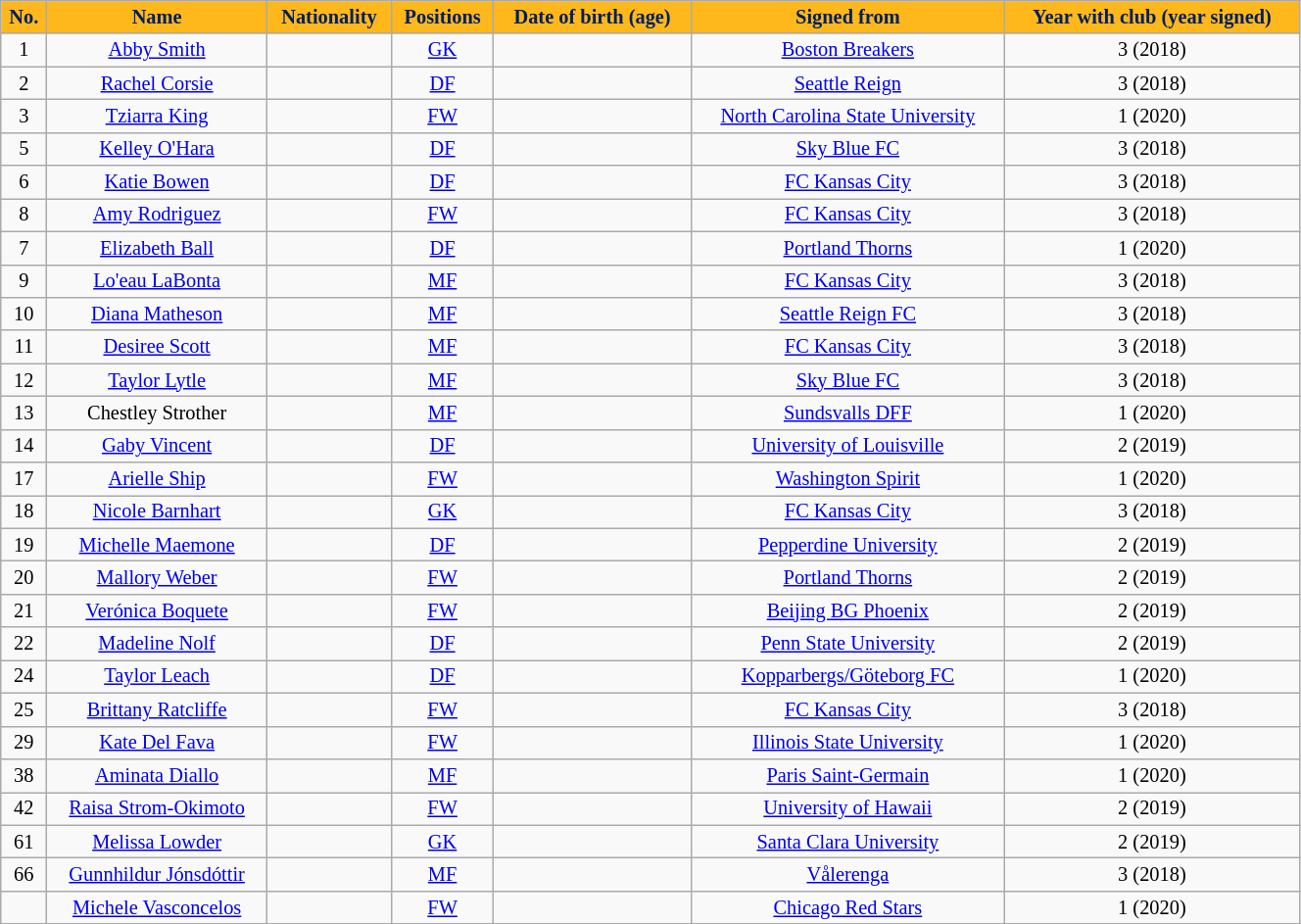<table class="wikitable sortable" style="text-align:center; font-size:85%; width:70%;">
<tr>
<th style="background:#FFB81C; color:#001E62; text-align:center;">No.</th>
<th style="background:#FFB81C; color:#001E62; text-align:center;">Name</th>
<th style="background:#FFB81C; color:#001E62; text-align:center;">Nationality</th>
<th style="background:#FFB81C; color:#001E62; text-align:center;">Positions</th>
<th style="background:#FFB81C; color:#001E62; text-align:center;">Date of birth (age)</th>
<th style="background:#FFB81C; color:#001E62; text-align:center;">Signed from</th>
<th style="background:#FFB81C; color:#001E62; text-align:center;">Year with club (year signed)</th>
</tr>
<tr>
<td align="center">1</td>
<td data-sort-value="Smith"><a href='#'>Abby Smith</a></td>
<td></td>
<td align="center"><a href='#'>GK</a></td>
<td align="center"></td>
<td> <a href='#'>Boston Breakers</a></td>
<td>3 (2018)</td>
</tr>
<tr>
<td align="center">2</td>
<td data-sort-value="Corsie"><a href='#'>Rachel Corsie</a></td>
<td></td>
<td align="center"><a href='#'>DF</a></td>
<td align="center"></td>
<td> <a href='#'>Seattle Reign</a></td>
<td>3 (2018)</td>
</tr>
<tr>
<td align="center">3</td>
<td data-sort-value="King"><a href='#'>Tziarra King</a></td>
<td></td>
<td align="center"><a href='#'>FW</a></td>
<td align="center"></td>
<td> <a href='#'>North Carolina State University</a></td>
<td>1 (2020)</td>
</tr>
<tr>
<td align="center">5</td>
<td data-sort-value="O'Hara"><a href='#'>Kelley O'Hara</a></td>
<td></td>
<td align="center"><a href='#'>DF</a></td>
<td align="center"></td>
<td> <a href='#'>Sky Blue FC</a></td>
<td>3 (2018)</td>
</tr>
<tr>
<td align="center">6</td>
<td data-sort-value="Bowen"><a href='#'>Katie Bowen</a></td>
<td></td>
<td align="center"><a href='#'>DF</a></td>
<td align="center"></td>
<td> <a href='#'>FC Kansas City</a></td>
<td>3 (2018)</td>
</tr>
<tr>
<td align="center">8</td>
<td data-sort-value="Rodriguez"><a href='#'>Amy Rodriguez</a></td>
<td></td>
<td align="center"><a href='#'>FW</a></td>
<td align="center"></td>
<td> <a href='#'>FC Kansas City</a></td>
<td>3 (2018)</td>
</tr>
<tr>
<td align="center">7</td>
<td data-sort-value="Ball"><a href='#'>Elizabeth Ball</a></td>
<td></td>
<td align="center"><a href='#'>DF</a></td>
<td align="center"></td>
<td> <a href='#'>Portland Thorns</a></td>
<td>1 (2020)</td>
</tr>
<tr>
<td align="center">9</td>
<td data-sort-value="LaBonta"><a href='#'>Lo'eau LaBonta</a></td>
<td></td>
<td align="center"><a href='#'>MF</a></td>
<td align="center"></td>
<td> <a href='#'>FC Kansas City</a></td>
<td>3 (2018)</td>
</tr>
<tr>
<td align="center">10</td>
<td data-sort-value="Matheson"><a href='#'>Diana Matheson</a></td>
<td></td>
<td align="center"><a href='#'>MF</a></td>
<td align="center"></td>
<td> <a href='#'>Seattle Reign FC</a></td>
<td>3 (2018)</td>
</tr>
<tr>
<td align="center">11</td>
<td data-sort-value="Scott"><a href='#'>Desiree Scott</a></td>
<td></td>
<td align="center"><a href='#'>MF</a></td>
<td align="center"></td>
<td> <a href='#'>FC Kansas City</a></td>
<td>3 (2018)</td>
</tr>
<tr>
<td align="center">12</td>
<td data-sort-value="Lytle"><a href='#'>Taylor Lytle</a></td>
<td></td>
<td align="center"><a href='#'>MF</a></td>
<td align="center"></td>
<td> <a href='#'>Sky Blue FC</a></td>
<td>3 (2018)</td>
</tr>
<tr>
<td align="center">13</td>
<td data-sort-value="Leach">Chestley Strother</td>
<td></td>
<td align="center"><a href='#'>MF</a></td>
<td align="center"></td>
<td> <a href='#'>Sundsvalls DFF</a></td>
<td>1 (2020)</td>
</tr>
<tr>
<td align="center">14</td>
<td data-sort-value="Vincent"><a href='#'>Gaby Vincent</a></td>
<td></td>
<td align="center"><a href='#'>DF</a></td>
<td align="center"></td>
<td> <a href='#'>University of Louisville</a></td>
<td>2 (2019)</td>
</tr>
<tr>
<td align="center">17</td>
<td data-sort-value="Ship"><a href='#'>Arielle Ship</a></td>
<td></td>
<td align="center"><a href='#'>FW</a></td>
<td align="center"></td>
<td> <a href='#'>Washington Spirit</a></td>
<td>1 (2020)</td>
</tr>
<tr>
<td align="center">18</td>
<td data-sort-value="Barnhart"><a href='#'>Nicole Barnhart</a></td>
<td></td>
<td align="center"><a href='#'>GK</a></td>
<td align="center"></td>
<td> <a href='#'>FC Kansas City</a></td>
<td>3 (2018)</td>
</tr>
<tr>
<td align="center">19</td>
<td data-sort-value="Maemone"><a href='#'>Michelle Maemone</a></td>
<td></td>
<td align="center"><a href='#'>DF</a></td>
<td align="center"></td>
<td> <a href='#'>Pepperdine University</a></td>
<td>2 (2019)</td>
</tr>
<tr>
<td align="center">20</td>
<td data-sort-value="Weber"><a href='#'>Mallory Weber</a></td>
<td></td>
<td align="center"><a href='#'>FW</a></td>
<td align="center"></td>
<td> <a href='#'>Portland Thorns</a></td>
<td>2 (2019)</td>
</tr>
<tr>
<td align="center">21</td>
<td data-sort-value="Boquete"><a href='#'>Verónica Boquete</a></td>
<td></td>
<td align="center"><a href='#'>FW</a></td>
<td align="center"></td>
<td> <a href='#'>Beijing BG Phoenix</a></td>
<td>2 (2019)</td>
</tr>
<tr>
<td align="center">22</td>
<td data-sort-value="Nolf"><a href='#'>Madeline Nolf</a></td>
<td></td>
<td align="center"><a href='#'>DF</a></td>
<td align="center"></td>
<td> <a href='#'>Penn State University</a></td>
<td>2 (2019)</td>
</tr>
<tr>
<td align="center">24</td>
<td data-sort-value="Leach"><a href='#'>Taylor Leach</a></td>
<td></td>
<td align="center"><a href='#'>DF</a></td>
<td align="center"></td>
<td> <a href='#'>Kopparbergs/Göteborg FC</a></td>
<td>1 (2020)</td>
</tr>
<tr>
<td align="center">25</td>
<td data-sort-value="Ratcliffe"><a href='#'>Brittany Ratcliffe</a></td>
<td></td>
<td align="center"><a href='#'>FW</a></td>
<td align="center"></td>
<td> <a href='#'>FC Kansas City</a></td>
<td>3 (2018)</td>
</tr>
<tr>
<td align="center">29</td>
<td data-sort-value="Del Fava"><a href='#'>Kate Del Fava</a></td>
<td></td>
<td align="center"><a href='#'>FW</a></td>
<td align="center"></td>
<td> <a href='#'>Illinois State University</a></td>
<td>1 (2020)</td>
</tr>
<tr>
<td align="center">38</td>
<td data-sort-value="Diallo"><a href='#'>Aminata Diallo</a></td>
<td></td>
<td align="center"><a href='#'>MF</a></td>
<td align="center"></td>
<td> <a href='#'>Paris Saint-Germain</a></td>
<td>1 (2020)</td>
</tr>
<tr>
<td align="center">42</td>
<td data-sort-value="Strom-Okimoto"><a href='#'>Raisa Strom-Okimoto</a></td>
<td></td>
<td align="center"><a href='#'>FW</a></td>
<td align="center"></td>
<td> <a href='#'>University of Hawaii</a></td>
<td>2 (2019)</td>
</tr>
<tr>
<td align="center">61</td>
<td data-sort-value="Lowder"><a href='#'>Melissa Lowder</a></td>
<td></td>
<td align="center"><a href='#'>GK</a></td>
<td align="center"></td>
<td> <a href='#'>Santa Clara University</a></td>
<td>2 (2019)</td>
</tr>
<tr>
<td align="center">66</td>
<td data-sort-value="Jónsdóttir"><a href='#'>Gunnhildur Jónsdóttir</a></td>
<td></td>
<td align="center"><a href='#'>MF</a></td>
<td align="center"></td>
<td> <a href='#'>Vålerenga</a></td>
<td>3 (2018)</td>
</tr>
<tr>
<td align="center"></td>
<td data-sort-value="Vasconcelos"><a href='#'>Michele Vasconcelos</a></td>
<td></td>
<td align="center"><a href='#'>FW</a></td>
<td align="center"></td>
<td> <a href='#'>Chicago Red Stars</a></td>
<td>1 (2020)</td>
</tr>
<tr>
</tr>
</table>
